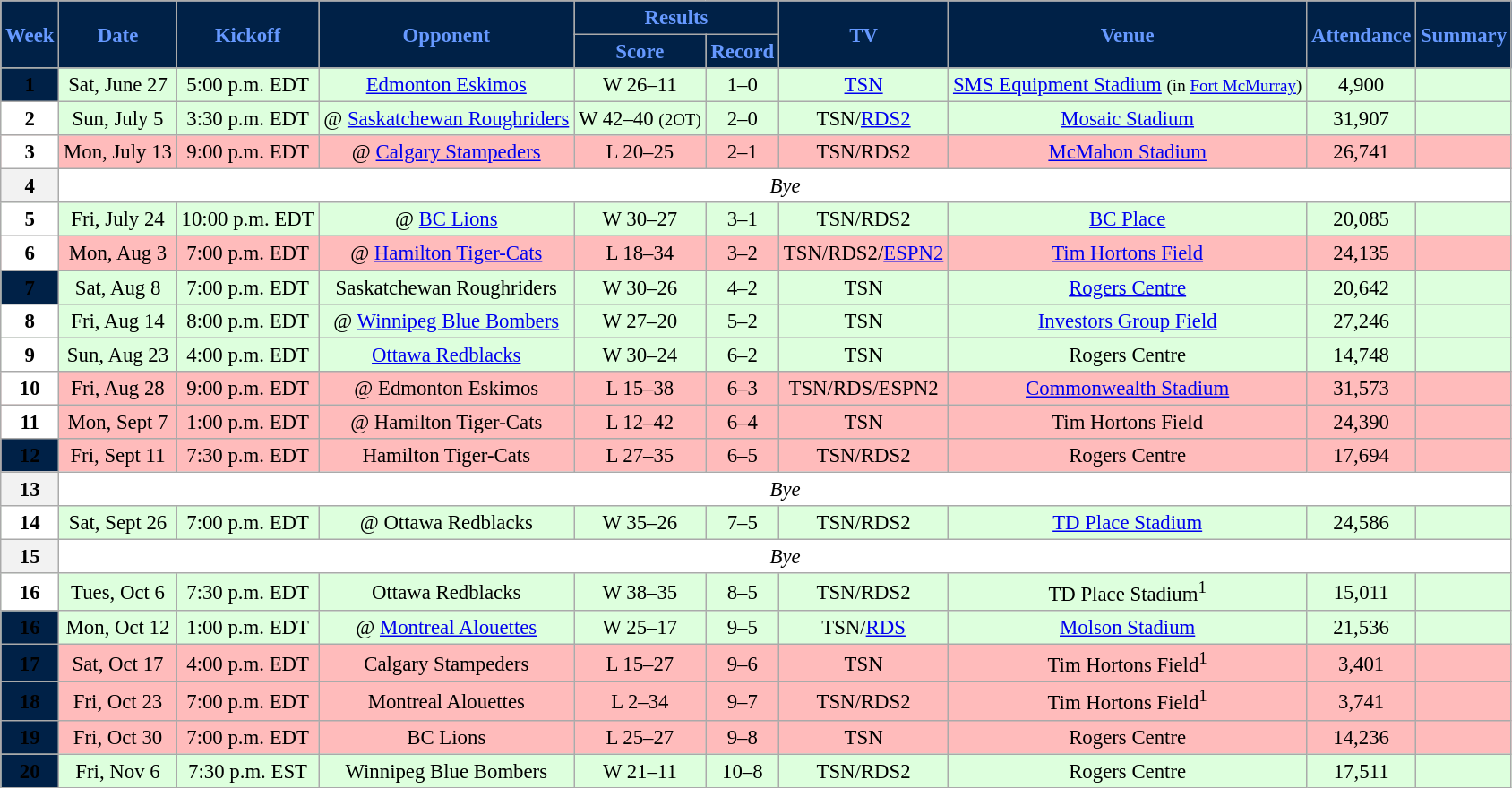<table class="wikitable" style="font-size: 95%;">
<tr>
<th style="background:#002147;color:#6699FF;" rowspan=2>Week</th>
<th style="background:#002147;color:#6699FF;" rowspan=2>Date</th>
<th style="background:#002147;color:#6699FF;" rowspan=2>Kickoff</th>
<th style="background:#002147;color:#6699FF;" rowspan=2>Opponent</th>
<th style="background:#002147;color:#6699FF;" colspan=2>Results</th>
<th style="background:#002147;color:#6699FF;" rowspan=2>TV</th>
<th style="background:#002147;color:#6699FF;" rowspan=2>Venue</th>
<th style="background:#002147;color:#6699FF;" rowspan=2>Attendance</th>
<th style="background:#002147;color:#6699FF;" rowspan=2>Summary</th>
</tr>
<tr>
<th style="background:#002147;color:#6699FF;">Score</th>
<th style="background:#002147;color:#6699FF;">Record</th>
</tr>
<tr align="center" bgcolor="#ddffdd">
<th style="text-align:center; background:#002147;"><span>1</span></th>
<td align="center">Sat, June 27</td>
<td align="center">5:00 p.m. EDT</td>
<td align="center"><a href='#'>Edmonton Eskimos</a></td>
<td align="center">W 26–11</td>
<td align="center">1–0</td>
<td align="center"><a href='#'>TSN</a></td>
<td align="center"><a href='#'>SMS Equipment Stadium</a> <small>(in <a href='#'>Fort McMurray</a>)</small></td>
<td align="center">4,900</td>
<td align="center"></td>
</tr>
<tr align="center" bgcolor="#ddffdd">
<th style="text-align:center; background:white;"><span>2</span></th>
<td align="center">Sun, July 5</td>
<td align="center">3:30 p.m. EDT</td>
<td align="center">@ <a href='#'>Saskatchewan Roughriders</a></td>
<td align="center">W 42–40 <small>(2OT)</small></td>
<td align="center">2–0</td>
<td align="center">TSN/<a href='#'>RDS2</a></td>
<td align="center"><a href='#'>Mosaic Stadium</a></td>
<td align="center">31,907</td>
<td align="center"></td>
</tr>
<tr align="center" bgcolor="#ffbbbb">
<th style="text-align:center; background:white;"><span>3</span></th>
<td align="center">Mon, July 13</td>
<td align="center">9:00 p.m. EDT</td>
<td align="center">@ <a href='#'>Calgary Stampeders</a></td>
<td align="center">L 20–25</td>
<td align="center">2–1</td>
<td align="center">TSN/RDS2</td>
<td align="center"><a href='#'>McMahon Stadium</a></td>
<td align="center">26,741</td>
<td align="center"></td>
</tr>
<tr align="center" bgcolor="#ffffff">
<th align="center"><strong>4</strong></th>
<td colspan=9 align="center" valign="middle"><em>Bye</em></td>
</tr>
<tr align="center" bgcolor="#ddffdd">
<th style="text-align:center; background:white;"><span>5</span></th>
<td align="center">Fri, July 24</td>
<td align="center">10:00 p.m. EDT</td>
<td align="center">@ <a href='#'>BC Lions</a></td>
<td align="center">W 30–27</td>
<td align="center">3–1</td>
<td align="center">TSN/RDS2</td>
<td align="center"><a href='#'>BC Place</a></td>
<td align="center">20,085</td>
<td align="center"></td>
</tr>
<tr align="center" bgcolor="#ffbbbb">
<th style="text-align:center; background:white;"><span>6</span></th>
<td align="center">Mon, Aug 3</td>
<td align="center">7:00 p.m. EDT</td>
<td align="center">@ <a href='#'>Hamilton Tiger-Cats</a></td>
<td align="center">L 18–34</td>
<td align="center">3–2</td>
<td align="center">TSN/RDS2/<a href='#'>ESPN2</a></td>
<td align="center"><a href='#'>Tim Hortons Field</a></td>
<td align="center">24,135</td>
<td align="center"></td>
</tr>
<tr align="center" bgcolor="#ddffdd">
<th style="text-align:center; background:#002147;"><span>7</span></th>
<td align="center">Sat, Aug 8</td>
<td align="center">7:00 p.m. EDT</td>
<td align="center">Saskatchewan Roughriders</td>
<td align="center">W 30–26</td>
<td align="center">4–2</td>
<td align="center">TSN</td>
<td align="center"><a href='#'>Rogers Centre</a></td>
<td align="center">20,642</td>
<td align="center"></td>
</tr>
<tr align="center" bgcolor="#ddffdd">
<th style="text-align:center; background:white;"><span>8</span></th>
<td align="center">Fri, Aug 14</td>
<td align="center">8:00 p.m. EDT</td>
<td align="center">@ <a href='#'>Winnipeg Blue Bombers</a></td>
<td align="center">W 27–20</td>
<td align="center">5–2</td>
<td align="center">TSN</td>
<td align="center"><a href='#'>Investors Group Field</a></td>
<td align="center">27,246</td>
<td align="center"></td>
</tr>
<tr align="center" bgcolor="#ddffdd">
<th style="text-align:center; background:white;"><span>9</span></th>
<td align="center">Sun, Aug 23</td>
<td align="center">4:00 p.m. EDT</td>
<td align="center"><a href='#'>Ottawa Redblacks</a></td>
<td align="center">W 30–24</td>
<td align="center">6–2</td>
<td align="center">TSN</td>
<td align="center">Rogers Centre</td>
<td align="center">14,748</td>
<td align="center"></td>
</tr>
<tr align="center" bgcolor="#ffbbbb">
<th style="text-align:center; background:white;"><span>10</span></th>
<td align="center">Fri, Aug 28</td>
<td align="center">9:00 p.m. EDT</td>
<td align="center">@ Edmonton Eskimos</td>
<td align="center">L 15–38</td>
<td align="center">6–3</td>
<td align="center">TSN/RDS/ESPN2</td>
<td align="center"><a href='#'>Commonwealth Stadium</a></td>
<td align="center">31,573</td>
<td align="center"></td>
</tr>
<tr align="center" bgcolor="#ffbbbb">
<th style="text-align:center; background:white;"><span>11</span></th>
<td align="center">Mon, Sept 7</td>
<td align="center">1:00 p.m. EDT</td>
<td align="center">@ Hamilton Tiger-Cats</td>
<td align="center">L 12–42</td>
<td align="center">6–4</td>
<td align="center">TSN</td>
<td align="center">Tim Hortons Field</td>
<td align="center">24,390</td>
<td align="center"></td>
</tr>
<tr align="center" bgcolor="#ffbbbb">
<th style="text-align:center; background:#002147;"><span>12</span></th>
<td align="center">Fri, Sept 11</td>
<td align="center">7:30 p.m. EDT</td>
<td align="center">Hamilton Tiger-Cats</td>
<td align="center">L 27–35</td>
<td align="center">6–5</td>
<td align="center">TSN/RDS2</td>
<td align="center">Rogers Centre</td>
<td align="center">17,694</td>
<td align="center"></td>
</tr>
<tr align="center" bgcolor="#ffffff">
<th align="center"><strong>13</strong></th>
<td colspan=9 align="center" valign="middle"><em>Bye</em></td>
</tr>
<tr align="center" bgcolor="#ddffdd">
<th style="text-align:center; background:white;"><span>14</span></th>
<td align="center">Sat, Sept 26</td>
<td align="center">7:00 p.m. EDT</td>
<td align="center">@ Ottawa Redblacks</td>
<td align="center">W 35–26</td>
<td align="center">7–5</td>
<td align="center">TSN/RDS2</td>
<td align="center"><a href='#'>TD Place Stadium</a></td>
<td align="center">24,586</td>
<td align="center"></td>
</tr>
<tr align="center" bgcolor="#ffffff">
<th align="center"><strong>15</strong></th>
<td colspan=9 align="center" valign="middle"><em>Bye</em></td>
</tr>
<tr align="center" bgcolor="#ddffdd">
<th style="text-align:center; background:white;"><span>16</span></th>
<td align="center">Tues, Oct 6</td>
<td align="center">7:30 p.m. EDT</td>
<td align="center">Ottawa Redblacks</td>
<td align="center">W 38–35</td>
<td align="center">8–5</td>
<td align="center">TSN/RDS2</td>
<td align="center">TD Place Stadium<sup>1</sup></td>
<td align="center">15,011</td>
<td align="center"></td>
</tr>
<tr align="center" bgcolor="#ddffdd">
<th style="text-align:center; background:#002147;"><span>16</span></th>
<td align="center">Mon, Oct 12</td>
<td align="center">1:00 p.m. EDT</td>
<td align="center">@ <a href='#'>Montreal Alouettes</a></td>
<td align="center">W 25–17</td>
<td align="center">9–5</td>
<td align="center">TSN/<a href='#'>RDS</a></td>
<td align="center"><a href='#'>Molson Stadium</a></td>
<td align="center">21,536</td>
<td align="center"></td>
</tr>
<tr align="center" bgcolor="#ffbbbb">
<th style="text-align:center; background:#002147;"><span>17</span></th>
<td align="center">Sat, Oct 17</td>
<td align="center">4:00 p.m. EDT</td>
<td align="center">Calgary Stampeders</td>
<td align="center">L 15–27</td>
<td align="center">9–6</td>
<td align="center">TSN</td>
<td align="center">Tim Hortons Field<sup>1</sup></td>
<td align="center">3,401</td>
<td align="center"></td>
</tr>
<tr align="center" bgcolor="#ffbbbb">
<th style="text-align:center; background:#002147;"><span>18</span></th>
<td align="center">Fri, Oct 23</td>
<td align="center">7:00 p.m. EDT</td>
<td align="center">Montreal Alouettes</td>
<td align="center">L 2–34</td>
<td align="center">9–7</td>
<td align="center">TSN/RDS2</td>
<td align="center">Tim Hortons Field<sup>1</sup></td>
<td align="center">3,741</td>
<td align="center"></td>
</tr>
<tr align="center" bgcolor="#ffbbbb">
<th style="text-align:center; background:#002147;"><span>19</span></th>
<td align="center">Fri, Oct 30</td>
<td align="center">7:00 p.m. EDT</td>
<td align="center">BC Lions</td>
<td align="center">L 25–27</td>
<td align="center">9–8</td>
<td align="center">TSN</td>
<td align="center">Rogers Centre</td>
<td align="center">14,236</td>
<td align="center"></td>
</tr>
<tr align="center" bgcolor="#ddffdd">
<th style="text-align:center; background:#002147;"><span>20</span></th>
<td align="center">Fri, Nov 6</td>
<td align="center">7:30 p.m. EST</td>
<td align="center">Winnipeg Blue Bombers</td>
<td align="center">W 21–11</td>
<td align="center">10–8</td>
<td align="center">TSN/RDS2</td>
<td align="center">Rogers Centre</td>
<td align="center">17,511</td>
<td align="center"></td>
</tr>
</table>
